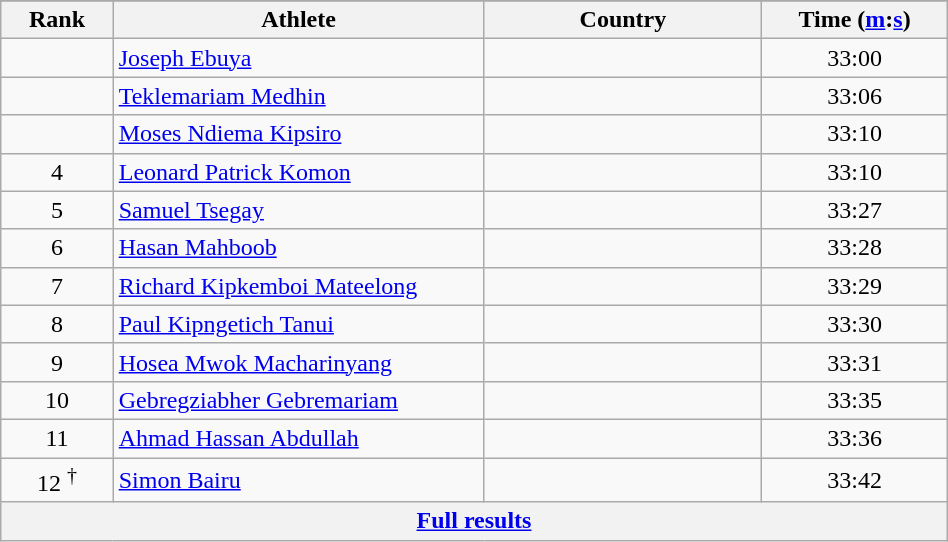<table class="wikitable" width=50%>
<tr>
</tr>
<tr>
<th width=5%>Rank</th>
<th width=20%>Athlete</th>
<th width=15%>Country</th>
<th width=10%>Time (<a href='#'>m</a>:<a href='#'>s</a>)</th>
</tr>
<tr align="center">
<td></td>
<td align="left"><a href='#'>Joseph Ebuya</a></td>
<td align="left"></td>
<td>33:00</td>
</tr>
<tr align="center">
<td></td>
<td align="left"><a href='#'>Teklemariam Medhin</a></td>
<td align="left"></td>
<td>33:06</td>
</tr>
<tr align="center">
<td></td>
<td align="left"><a href='#'>Moses Ndiema Kipsiro</a></td>
<td align="left"></td>
<td>33:10</td>
</tr>
<tr align="center">
<td>4</td>
<td align="left"><a href='#'>Leonard Patrick Komon</a></td>
<td align="left"></td>
<td>33:10</td>
</tr>
<tr align="center">
<td>5</td>
<td align="left"><a href='#'>Samuel Tsegay</a></td>
<td align="left"></td>
<td>33:27</td>
</tr>
<tr align="center">
<td>6</td>
<td align="left"><a href='#'>Hasan Mahboob</a></td>
<td align="left"></td>
<td>33:28</td>
</tr>
<tr align="center">
<td>7</td>
<td align="left"><a href='#'>Richard Kipkemboi Mateelong</a></td>
<td align="left"></td>
<td>33:29</td>
</tr>
<tr align="center">
<td>8</td>
<td align="left"><a href='#'>Paul Kipngetich Tanui</a></td>
<td align="left"></td>
<td>33:30</td>
</tr>
<tr align="center">
<td>9</td>
<td align="left"><a href='#'>Hosea Mwok Macharinyang</a></td>
<td align="left"></td>
<td>33:31</td>
</tr>
<tr align="center">
<td>10</td>
<td align="left"><a href='#'>Gebregziabher Gebremariam</a></td>
<td align="left"></td>
<td>33:35</td>
</tr>
<tr align="center">
<td>11</td>
<td align="left"><a href='#'>Ahmad Hassan Abdullah</a></td>
<td align="left"></td>
<td>33:36</td>
</tr>
<tr align="center">
<td>12 <sup>†</sup></td>
<td align="left"><a href='#'>Simon Bairu</a></td>
<td align="left"></td>
<td>33:42</td>
</tr>
<tr class="sortbottom">
<th colspan=4 align=center><a href='#'>Full results</a></th>
</tr>
</table>
